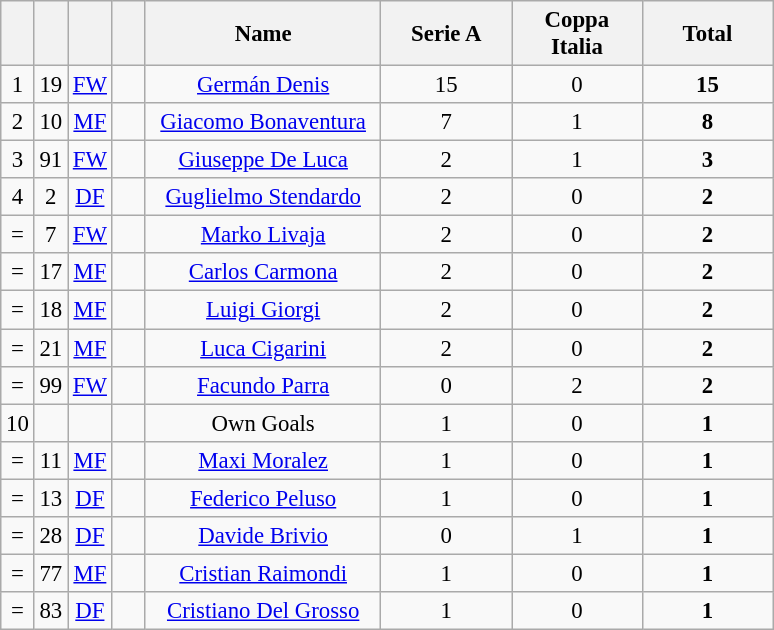<table class="wikitable sortable" style="font-size: 95%; text-align: center;">
<tr>
<th width=15></th>
<th width=15></th>
<th width=15></th>
<th width=15></th>
<th width=150>Name</th>
<th width=80>Serie A</th>
<th width=80>Coppa Italia</th>
<th width=80><strong>Total</strong></th>
</tr>
<tr>
<td>1</td>
<td>19</td>
<td><a href='#'>FW</a></td>
<td></td>
<td><a href='#'>Germán Denis</a></td>
<td>15</td>
<td>0</td>
<td><strong>15</strong></td>
</tr>
<tr>
<td>2</td>
<td>10</td>
<td><a href='#'>MF</a></td>
<td></td>
<td><a href='#'>Giacomo Bonaventura</a></td>
<td>7</td>
<td>1</td>
<td><strong>8</strong></td>
</tr>
<tr>
<td>3</td>
<td>91</td>
<td><a href='#'>FW</a></td>
<td></td>
<td><a href='#'>Giuseppe De Luca</a></td>
<td>2</td>
<td>1</td>
<td><strong>3</strong></td>
</tr>
<tr>
<td>4</td>
<td>2</td>
<td><a href='#'>DF</a></td>
<td></td>
<td><a href='#'>Guglielmo Stendardo</a></td>
<td>2</td>
<td>0</td>
<td><strong>2</strong></td>
</tr>
<tr>
<td>=</td>
<td>7</td>
<td><a href='#'>FW</a></td>
<td></td>
<td><a href='#'>Marko Livaja</a></td>
<td>2</td>
<td>0</td>
<td><strong>2</strong></td>
</tr>
<tr>
<td>=</td>
<td>17</td>
<td><a href='#'>MF</a></td>
<td></td>
<td><a href='#'>Carlos Carmona</a></td>
<td>2</td>
<td>0</td>
<td><strong>2</strong></td>
</tr>
<tr>
<td>=</td>
<td>18</td>
<td><a href='#'>MF</a></td>
<td></td>
<td><a href='#'>Luigi Giorgi</a></td>
<td>2</td>
<td>0</td>
<td><strong>2</strong></td>
</tr>
<tr>
<td>=</td>
<td>21</td>
<td><a href='#'>MF</a></td>
<td></td>
<td><a href='#'>Luca Cigarini</a></td>
<td>2</td>
<td>0</td>
<td><strong>2</strong></td>
</tr>
<tr>
<td>=</td>
<td>99</td>
<td><a href='#'>FW</a></td>
<td></td>
<td><a href='#'>Facundo Parra</a></td>
<td>0</td>
<td>2</td>
<td><strong>2</strong></td>
</tr>
<tr>
<td>10</td>
<td></td>
<td></td>
<td></td>
<td>Own Goals</td>
<td>1</td>
<td>0</td>
<td><strong>1</strong></td>
</tr>
<tr>
<td>=</td>
<td>11</td>
<td><a href='#'>MF</a></td>
<td></td>
<td><a href='#'>Maxi Moralez</a></td>
<td>1</td>
<td>0</td>
<td><strong>1</strong></td>
</tr>
<tr>
<td>=</td>
<td>13</td>
<td><a href='#'>DF</a></td>
<td></td>
<td><a href='#'>Federico Peluso</a></td>
<td>1</td>
<td>0</td>
<td><strong>1</strong></td>
</tr>
<tr>
<td>=</td>
<td>28</td>
<td><a href='#'>DF</a></td>
<td></td>
<td><a href='#'>Davide Brivio</a></td>
<td>0</td>
<td>1</td>
<td><strong>1</strong></td>
</tr>
<tr>
<td>=</td>
<td>77</td>
<td><a href='#'>MF</a></td>
<td></td>
<td><a href='#'>Cristian Raimondi</a></td>
<td>1</td>
<td>0</td>
<td><strong>1</strong></td>
</tr>
<tr>
<td>=</td>
<td>83</td>
<td><a href='#'>DF</a></td>
<td></td>
<td><a href='#'>Cristiano Del Grosso</a></td>
<td>1</td>
<td>0</td>
<td><strong>1</strong></td>
</tr>
</table>
